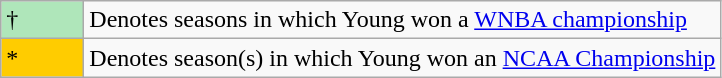<table class="wikitable">
<tr>
<td style="background:#afe6ba; width:3em;">†</td>
<td>Denotes seasons in which Young won a <a href='#'>WNBA championship</a></td>
</tr>
<tr>
<td style="background:#ffcc00; width:3em;">*</td>
<td>Denotes season(s) in which Young won an <a href='#'>NCAA Championship</a></td>
</tr>
</table>
